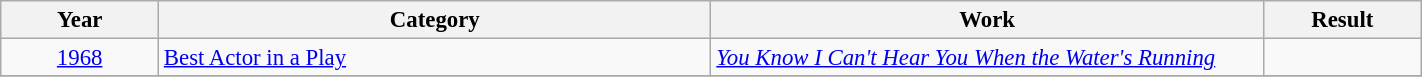<table class="wikitable" width="75%" cellpadding="4" style="font-size: 95%">
<tr>
<th width="10%">Year</th>
<th width="35%">Category</th>
<th width="35%">Work</th>
<th width="10%">Result</th>
</tr>
<tr>
<td style="text-align:center;"><a href='#'>1968</a></td>
<td><a href='#'>Best Actor in a Play</a></td>
<td><em><a href='#'>You Know I Can't Hear You When the Water's Running</a></em></td>
<td></td>
</tr>
<tr>
</tr>
</table>
